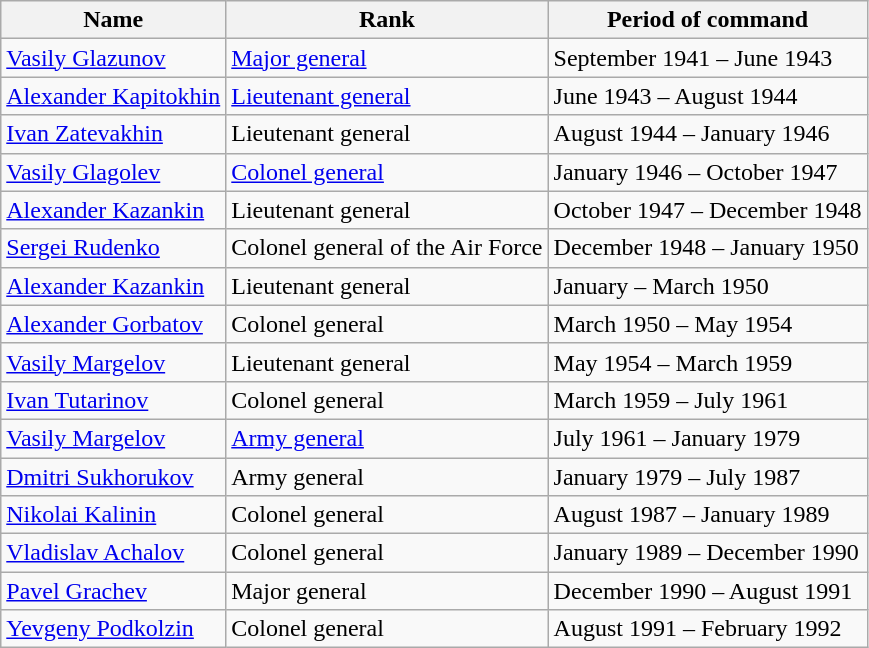<table class="wikitable">
<tr>
<th>Name</th>
<th>Rank</th>
<th>Period of command</th>
</tr>
<tr>
<td><a href='#'>Vasily Glazunov</a></td>
<td><a href='#'>Major general</a></td>
<td>September 1941 – June 1943</td>
</tr>
<tr>
<td><a href='#'>Alexander Kapitokhin</a></td>
<td><a href='#'>Lieutenant general</a></td>
<td>June 1943 – August 1944</td>
</tr>
<tr>
<td><a href='#'>Ivan Zatevakhin</a></td>
<td>Lieutenant general</td>
<td>August 1944 – January 1946</td>
</tr>
<tr>
<td><a href='#'>Vasily Glagolev</a></td>
<td><a href='#'>Colonel general</a></td>
<td>January 1946 – October 1947</td>
</tr>
<tr>
<td><a href='#'>Alexander Kazankin</a></td>
<td>Lieutenant general</td>
<td>October 1947 – December 1948</td>
</tr>
<tr>
<td><a href='#'>Sergei Rudenko</a></td>
<td>Colonel general of the Air Force</td>
<td>December 1948 – January 1950</td>
</tr>
<tr>
<td><a href='#'>Alexander Kazankin</a></td>
<td>Lieutenant general</td>
<td>January – March 1950</td>
</tr>
<tr>
<td><a href='#'>Alexander Gorbatov</a></td>
<td>Colonel general</td>
<td>March 1950 – May 1954</td>
</tr>
<tr>
<td><a href='#'>Vasily Margelov</a></td>
<td>Lieutenant general</td>
<td>May 1954 – March 1959</td>
</tr>
<tr>
<td><a href='#'>Ivan Tutarinov</a></td>
<td>Colonel general</td>
<td>March 1959 – July 1961</td>
</tr>
<tr>
<td><a href='#'>Vasily Margelov</a></td>
<td><a href='#'>Army general</a></td>
<td>July 1961 – January 1979</td>
</tr>
<tr>
<td><a href='#'>Dmitri Sukhorukov</a></td>
<td>Army general</td>
<td>January 1979 – July 1987</td>
</tr>
<tr>
<td><a href='#'>Nikolai Kalinin</a></td>
<td>Colonel general</td>
<td>August 1987 – January 1989</td>
</tr>
<tr>
<td><a href='#'>Vladislav Achalov</a></td>
<td>Colonel general</td>
<td>January 1989 – December 1990</td>
</tr>
<tr>
<td><a href='#'>Pavel Grachev</a></td>
<td>Major general</td>
<td>December 1990 – August 1991</td>
</tr>
<tr>
<td><a href='#'>Yevgeny Podkolzin</a></td>
<td>Colonel general</td>
<td>August 1991 – February 1992</td>
</tr>
</table>
